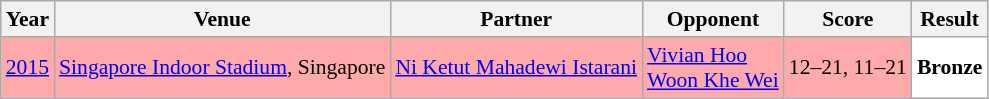<table class="sortable wikitable" style="font-size: 90%">
<tr>
<th>Year</th>
<th>Venue</th>
<th>Partner</th>
<th>Opponent</th>
<th>Score</th>
<th>Result</th>
</tr>
<tr style="background:#FFAAAA">
<td align="center"><a href='#'>2015</a></td>
<td align="left"><a href='#'>Singapore Indoor Stadium</a>, Singapore</td>
<td align="left"> <a href='#'>Ni Ketut Mahadewi Istarani</a></td>
<td align="left"> <a href='#'>Vivian Hoo</a> <br>  <a href='#'>Woon Khe Wei</a></td>
<td align="left">12–21, 11–21</td>
<td style="text-align:left; background:white"> <strong>Bronze</strong></td>
</tr>
</table>
